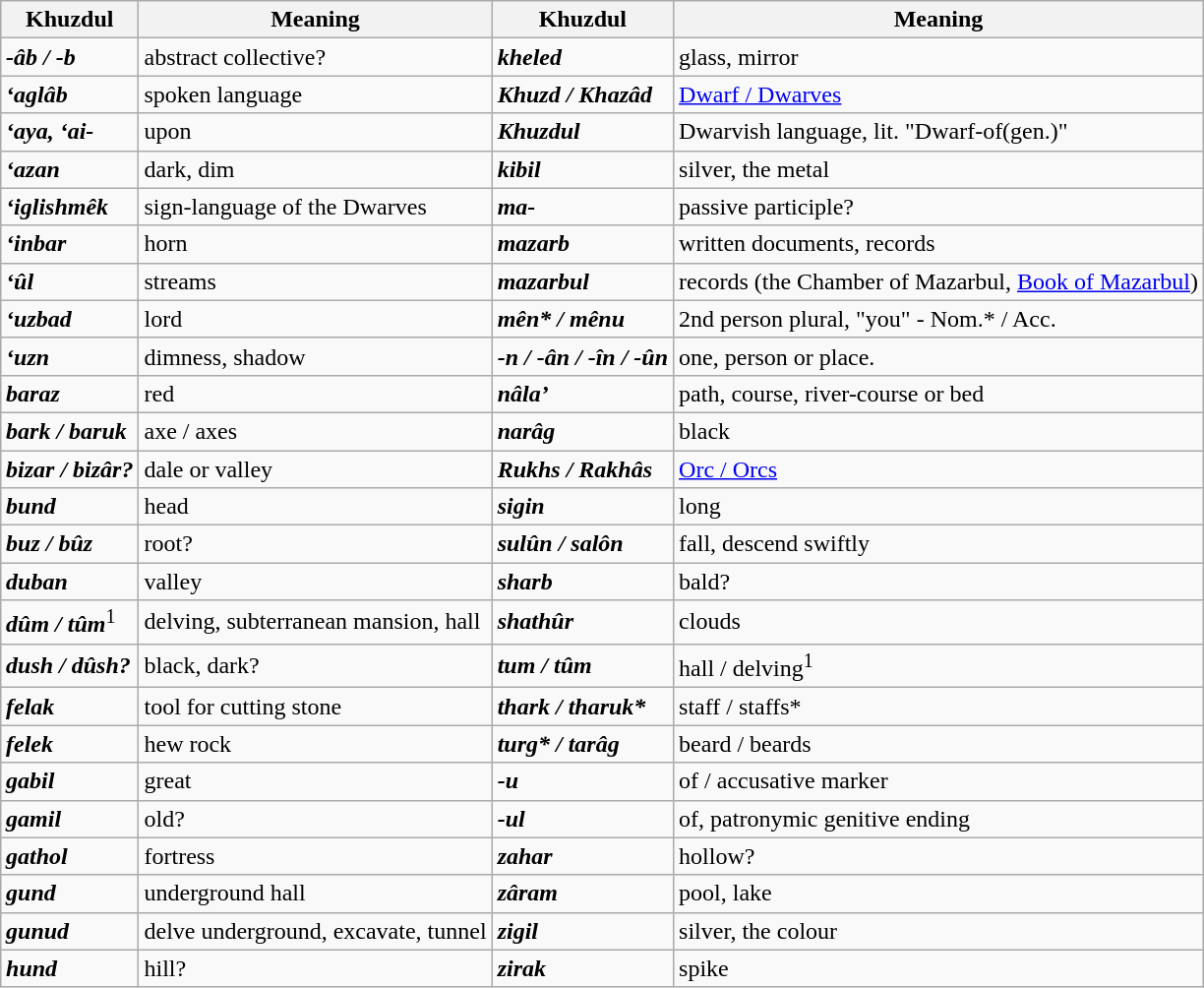<table class="wikitable" style="text-align: left; margin-left: auto; margin-right: auto; border: none;">
<tr>
<th>Khuzdul</th>
<th>Meaning</th>
<th>Khuzdul</th>
<th>Meaning</th>
</tr>
<tr>
<td><strong><em>-âb / -b</em></strong></td>
<td>abstract collective?</td>
<td><strong><em>kheled</em></strong></td>
<td>glass, mirror</td>
</tr>
<tr>
<td><strong><em>‘aglâb</em></strong></td>
<td>spoken language</td>
<td><strong><em>Khuzd / Khazâd</em></strong></td>
<td><a href='#'>Dwarf / Dwarves</a></td>
</tr>
<tr>
<td><strong><em>‘aya, ‘ai-</em></strong></td>
<td>upon</td>
<td><strong><em>Khuzdul</em></strong></td>
<td>Dwarvish language, lit. "Dwarf-of(gen.)"</td>
</tr>
<tr>
<td><strong><em>‘azan</em></strong></td>
<td>dark, dim</td>
<td><strong><em>kibil</em></strong></td>
<td>silver, the metal</td>
</tr>
<tr>
<td><strong><em>‘iglishmêk</em></strong></td>
<td>sign-language of the Dwarves</td>
<td><strong><em>ma-</em></strong></td>
<td>passive participle?</td>
</tr>
<tr>
<td><strong><em>‘inbar</em></strong></td>
<td>horn</td>
<td><strong><em>mazarb</em></strong></td>
<td>written documents, records</td>
</tr>
<tr>
<td><strong><em>‘ûl</em></strong></td>
<td>streams</td>
<td><strong><em>mazarbul</em></strong></td>
<td>records (the Chamber of Mazarbul, <a href='#'>Book of Mazarbul</a>)</td>
</tr>
<tr>
<td><strong><em>‘uzbad</em></strong></td>
<td>lord</td>
<td><strong><em>mên* / mênu</em></strong></td>
<td>2nd person plural, "you" - Nom.* / Acc.</td>
</tr>
<tr>
<td><strong><em>‘uzn</em></strong></td>
<td>dimness, shadow</td>
<td><strong><em>-n / -ân / -în / -ûn</em></strong></td>
<td>one, person or place.</td>
</tr>
<tr>
<td><strong><em>baraz</em></strong></td>
<td>red</td>
<td><strong><em>nâla’</em></strong></td>
<td>path, course, river-course or bed</td>
</tr>
<tr>
<td><strong><em>bark / baruk</em></strong></td>
<td>axe / axes</td>
<td><strong><em>narâg</em></strong></td>
<td>black</td>
</tr>
<tr>
<td><strong><em>bizar / bizâr?</em></strong></td>
<td>dale or valley</td>
<td><strong><em>Rukhs / Rakhâs</em></strong></td>
<td><a href='#'>Orc / Orcs</a></td>
</tr>
<tr>
<td><strong><em>bund</em></strong></td>
<td>head</td>
<td><strong><em>sigin</em></strong></td>
<td>long</td>
</tr>
<tr>
<td><strong><em>buz / bûz</em></strong></td>
<td>root?</td>
<td><strong><em>sulûn / salôn</em></strong></td>
<td>fall, descend swiftly</td>
</tr>
<tr>
<td><strong><em>duban</em></strong></td>
<td>valley</td>
<td><strong><em>sharb</em></strong></td>
<td>bald?</td>
</tr>
<tr>
<td><strong><em>dûm / tûm</em></strong><sup>1</sup></td>
<td>delving, subterranean mansion, hall</td>
<td><strong><em>shathûr</em></strong></td>
<td>clouds</td>
</tr>
<tr>
<td><strong><em>dush / dûsh?</em></strong></td>
<td>black, dark?</td>
<td><strong><em>tum / tûm</em></strong></td>
<td>hall / delving<sup>1</sup></td>
</tr>
<tr>
<td><strong><em>felak</em></strong></td>
<td>tool for cutting stone</td>
<td><strong><em>thark / tharuk*</em></strong></td>
<td>staff / staffs*</td>
</tr>
<tr>
<td><strong><em>felek</em></strong></td>
<td>hew rock</td>
<td><strong><em>turg* / tarâg</em></strong></td>
<td>beard / beards</td>
</tr>
<tr>
<td><strong><em>gabil</em></strong></td>
<td>great</td>
<td><strong><em>-u</em></strong></td>
<td>of / accusative marker</td>
</tr>
<tr>
<td><strong><em>gamil</em></strong></td>
<td>old?</td>
<td><strong><em>-ul</em></strong></td>
<td>of, patronymic genitive ending</td>
</tr>
<tr>
<td><strong><em>gathol</em></strong></td>
<td>fortress</td>
<td><strong><em>zahar</em></strong></td>
<td>hollow?</td>
</tr>
<tr>
<td><strong><em>gund</em></strong></td>
<td>underground hall</td>
<td><strong><em>zâram</em></strong></td>
<td>pool, lake</td>
</tr>
<tr>
<td><strong><em>gunud</em></strong></td>
<td>delve underground, excavate, tunnel</td>
<td><strong><em>zigil</em></strong></td>
<td>silver, the colour</td>
</tr>
<tr>
<td><strong><em>hund</em></strong></td>
<td>hill?</td>
<td><strong><em>zirak</em></strong></td>
<td>spike</td>
</tr>
</table>
